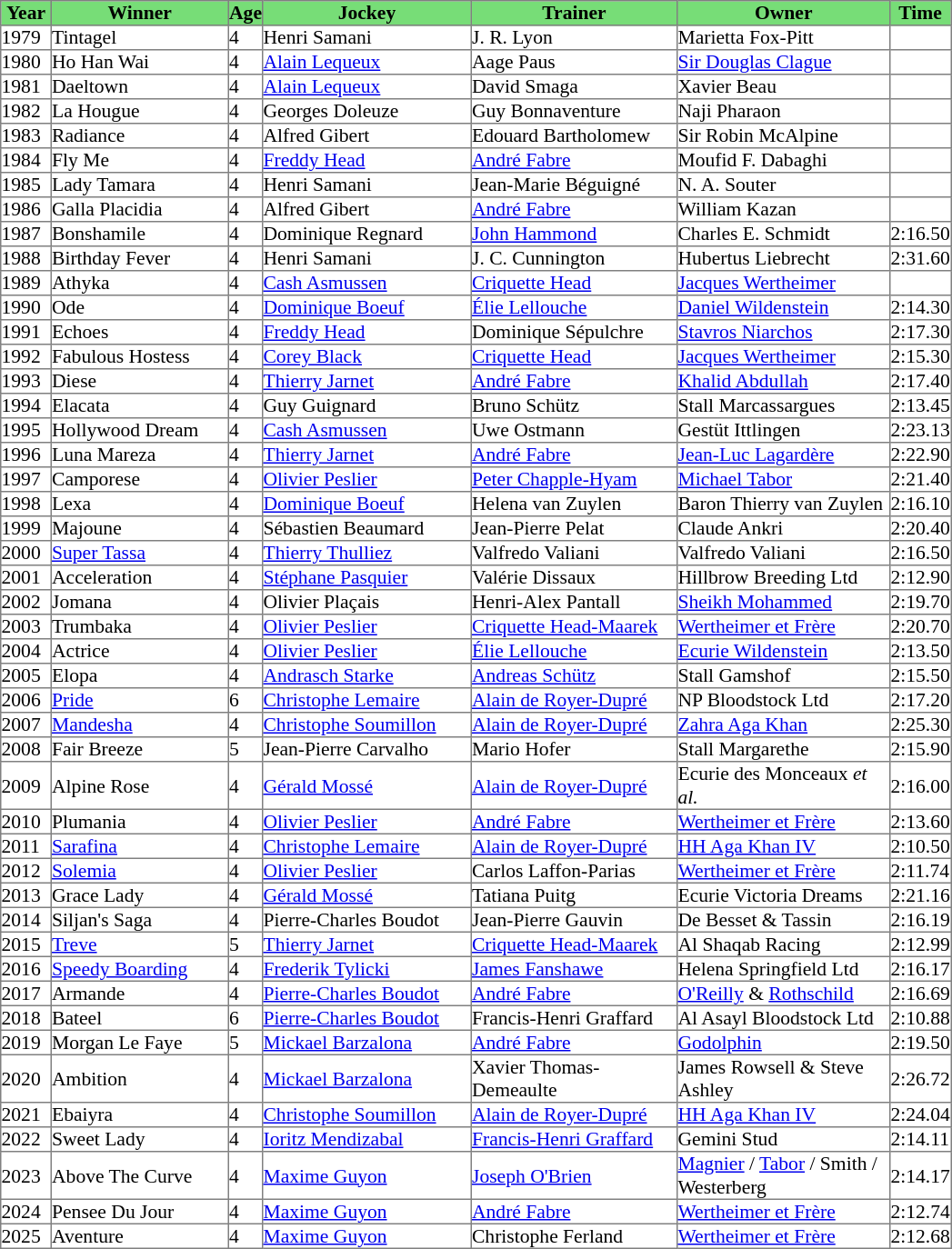<table class = "sortable" | border="1" cellpadding="0" style="border-collapse: collapse; font-size:90%">
<tr bgcolor="#77dd77" align="center">
<th width="36px"><strong>Year</strong><br></th>
<th width="129px"><strong>Winner</strong><br></th>
<th><strong>Age</strong><br></th>
<th width="152px"><strong>Jockey</strong><br></th>
<th width="150px"><strong>Trainer</strong><br></th>
<th width="155px"><strong>Owner</strong><br></th>
<th><strong>Time</strong><br></th>
</tr>
<tr>
<td>1979</td>
<td>Tintagel</td>
<td>4</td>
<td>Henri Samani</td>
<td>J. R. Lyon</td>
<td>Marietta Fox-Pitt</td>
<td></td>
</tr>
<tr>
<td>1980</td>
<td>Ho Han Wai</td>
<td>4</td>
<td><a href='#'>Alain Lequeux</a></td>
<td>Aage Paus</td>
<td><a href='#'>Sir Douglas Clague</a></td>
<td></td>
</tr>
<tr>
<td>1981</td>
<td>Daeltown</td>
<td>4</td>
<td><a href='#'>Alain Lequeux</a></td>
<td>David Smaga</td>
<td>Xavier Beau</td>
<td></td>
</tr>
<tr>
<td>1982</td>
<td>La Hougue</td>
<td>4</td>
<td>Georges Doleuze</td>
<td>Guy Bonnaventure</td>
<td>Naji Pharaon</td>
<td></td>
</tr>
<tr>
<td>1983</td>
<td>Radiance</td>
<td>4</td>
<td>Alfred Gibert</td>
<td>Edouard Bartholomew</td>
<td>Sir Robin McAlpine</td>
<td></td>
</tr>
<tr>
<td>1984</td>
<td>Fly Me</td>
<td>4</td>
<td><a href='#'>Freddy Head</a></td>
<td><a href='#'>André Fabre</a></td>
<td>Moufid F. Dabaghi</td>
<td></td>
</tr>
<tr>
<td>1985</td>
<td>Lady Tamara</td>
<td>4</td>
<td>Henri Samani</td>
<td>Jean-Marie Béguigné</td>
<td>N. A. Souter</td>
<td></td>
</tr>
<tr>
<td>1986</td>
<td>Galla Placidia</td>
<td>4</td>
<td>Alfred Gibert</td>
<td><a href='#'>André Fabre</a></td>
<td>William Kazan</td>
<td></td>
</tr>
<tr>
<td>1987</td>
<td>Bonshamile</td>
<td>4</td>
<td>Dominique Regnard</td>
<td><a href='#'>John Hammond</a></td>
<td>Charles E. Schmidt</td>
<td>2:16.50</td>
</tr>
<tr>
<td>1988</td>
<td>Birthday Fever</td>
<td>4</td>
<td>Henri Samani</td>
<td>J. C. Cunnington </td>
<td>Hubertus Liebrecht</td>
<td>2:31.60</td>
</tr>
<tr>
<td>1989</td>
<td>Athyka</td>
<td>4</td>
<td><a href='#'>Cash Asmussen</a></td>
<td><a href='#'>Criquette Head</a></td>
<td><a href='#'>Jacques Wertheimer</a></td>
<td></td>
</tr>
<tr>
<td>1990</td>
<td>Ode</td>
<td>4</td>
<td><a href='#'>Dominique Boeuf</a></td>
<td><a href='#'>Élie Lellouche</a></td>
<td><a href='#'>Daniel Wildenstein</a></td>
<td>2:14.30</td>
</tr>
<tr>
<td>1991</td>
<td>Echoes</td>
<td>4</td>
<td><a href='#'>Freddy Head</a></td>
<td>Dominique Sépulchre</td>
<td><a href='#'>Stavros Niarchos</a></td>
<td>2:17.30</td>
</tr>
<tr>
<td>1992</td>
<td>Fabulous Hostess</td>
<td>4</td>
<td><a href='#'>Corey Black</a></td>
<td><a href='#'>Criquette Head</a></td>
<td><a href='#'>Jacques Wertheimer</a></td>
<td>2:15.30</td>
</tr>
<tr>
<td>1993</td>
<td>Diese</td>
<td>4</td>
<td><a href='#'>Thierry Jarnet</a></td>
<td><a href='#'>André Fabre</a></td>
<td><a href='#'>Khalid Abdullah</a></td>
<td>2:17.40</td>
</tr>
<tr>
<td>1994</td>
<td>Elacata</td>
<td>4</td>
<td>Guy Guignard</td>
<td>Bruno Schütz</td>
<td>Stall Marcassargues</td>
<td>2:13.45</td>
</tr>
<tr>
<td>1995</td>
<td>Hollywood Dream</td>
<td>4</td>
<td><a href='#'>Cash Asmussen</a></td>
<td>Uwe Ostmann</td>
<td>Gestüt Ittlingen</td>
<td>2:23.13</td>
</tr>
<tr>
<td>1996</td>
<td>Luna Mareza</td>
<td>4</td>
<td><a href='#'>Thierry Jarnet</a></td>
<td><a href='#'>André Fabre</a></td>
<td><a href='#'>Jean-Luc Lagardère</a></td>
<td>2:22.90</td>
</tr>
<tr>
<td>1997</td>
<td>Camporese</td>
<td>4</td>
<td><a href='#'>Olivier Peslier</a></td>
<td><a href='#'>Peter Chapple-Hyam</a></td>
<td><a href='#'>Michael Tabor</a></td>
<td>2:21.40</td>
</tr>
<tr>
<td>1998</td>
<td>Lexa</td>
<td>4</td>
<td><a href='#'>Dominique Boeuf</a></td>
<td>Helena van Zuylen</td>
<td>Baron Thierry van Zuylen</td>
<td>2:16.10</td>
</tr>
<tr>
<td>1999</td>
<td>Majoune</td>
<td>4</td>
<td>Sébastien Beaumard</td>
<td>Jean-Pierre Pelat</td>
<td>Claude Ankri</td>
<td>2:20.40</td>
</tr>
<tr>
<td>2000</td>
<td><a href='#'>Super Tassa</a></td>
<td>4</td>
<td><a href='#'>Thierry Thulliez</a></td>
<td>Valfredo Valiani</td>
<td>Valfredo Valiani</td>
<td>2:16.50</td>
</tr>
<tr>
<td>2001</td>
<td>Acceleration</td>
<td>4</td>
<td><a href='#'>Stéphane Pasquier</a></td>
<td>Valérie Dissaux</td>
<td>Hillbrow Breeding Ltd</td>
<td>2:12.90</td>
</tr>
<tr>
<td>2002</td>
<td>Jomana</td>
<td>4</td>
<td>Olivier Plaçais</td>
<td>Henri-Alex Pantall</td>
<td><a href='#'>Sheikh Mohammed</a></td>
<td>2:19.70</td>
</tr>
<tr>
<td>2003</td>
<td>Trumbaka</td>
<td>4</td>
<td><a href='#'>Olivier Peslier</a></td>
<td><a href='#'>Criquette Head-Maarek</a></td>
<td><a href='#'>Wertheimer et Frère</a></td>
<td>2:20.70</td>
</tr>
<tr>
<td>2004</td>
<td>Actrice</td>
<td>4</td>
<td><a href='#'>Olivier Peslier</a></td>
<td><a href='#'>Élie Lellouche</a></td>
<td><a href='#'>Ecurie Wildenstein</a></td>
<td>2:13.50</td>
</tr>
<tr>
<td>2005</td>
<td>Elopa</td>
<td>4</td>
<td><a href='#'>Andrasch Starke</a></td>
<td><a href='#'>Andreas Schütz</a></td>
<td>Stall Gamshof</td>
<td>2:15.50</td>
</tr>
<tr>
<td>2006</td>
<td><a href='#'>Pride</a></td>
<td>6</td>
<td><a href='#'>Christophe Lemaire</a></td>
<td><a href='#'>Alain de Royer-Dupré</a></td>
<td>NP Bloodstock Ltd</td>
<td>2:17.20</td>
</tr>
<tr>
<td>2007</td>
<td><a href='#'>Mandesha</a></td>
<td>4</td>
<td><a href='#'>Christophe Soumillon</a></td>
<td><a href='#'>Alain de Royer-Dupré</a></td>
<td><a href='#'>Zahra Aga Khan</a></td>
<td>2:25.30</td>
</tr>
<tr>
<td>2008</td>
<td>Fair Breeze</td>
<td>5</td>
<td>Jean-Pierre Carvalho</td>
<td>Mario Hofer</td>
<td>Stall Margarethe</td>
<td>2:15.90</td>
</tr>
<tr>
<td>2009</td>
<td>Alpine Rose</td>
<td>4</td>
<td><a href='#'>Gérald Mossé</a></td>
<td><a href='#'>Alain de Royer-Dupré</a></td>
<td>Ecurie des Monceaux <em>et al.</em> </td>
<td>2:16.00</td>
</tr>
<tr>
<td>2010</td>
<td>Plumania</td>
<td>4</td>
<td><a href='#'>Olivier Peslier</a></td>
<td><a href='#'>André Fabre</a></td>
<td><a href='#'>Wertheimer et Frère</a></td>
<td>2:13.60</td>
</tr>
<tr>
<td>2011</td>
<td><a href='#'>Sarafina</a></td>
<td>4</td>
<td><a href='#'>Christophe Lemaire</a></td>
<td><a href='#'>Alain de Royer-Dupré</a></td>
<td><a href='#'>HH Aga Khan IV</a></td>
<td>2:10.50</td>
</tr>
<tr>
<td>2012</td>
<td><a href='#'>Solemia</a></td>
<td>4</td>
<td><a href='#'>Olivier Peslier</a></td>
<td>Carlos Laffon-Parias</td>
<td><a href='#'>Wertheimer et Frère</a></td>
<td>2:11.74</td>
</tr>
<tr>
<td>2013</td>
<td>Grace Lady</td>
<td>4</td>
<td><a href='#'>Gérald Mossé</a></td>
<td>Tatiana Puitg</td>
<td>Ecurie Victoria Dreams</td>
<td>2:21.16</td>
</tr>
<tr>
<td>2014</td>
<td>Siljan's Saga</td>
<td>4</td>
<td>Pierre-Charles Boudot</td>
<td>Jean-Pierre Gauvin</td>
<td>De Besset & Tassin </td>
<td>2:16.19</td>
</tr>
<tr>
<td>2015</td>
<td><a href='#'>Treve</a></td>
<td>5</td>
<td><a href='#'>Thierry Jarnet</a></td>
<td><a href='#'>Criquette Head-Maarek</a></td>
<td>Al Shaqab Racing</td>
<td>2:12.99</td>
</tr>
<tr>
<td>2016</td>
<td><a href='#'>Speedy Boarding</a></td>
<td>4</td>
<td><a href='#'>Frederik Tylicki</a></td>
<td><a href='#'>James Fanshawe</a></td>
<td>Helena Springfield Ltd</td>
<td>2:16.17</td>
</tr>
<tr>
<td>2017</td>
<td>Armande</td>
<td>4</td>
<td><a href='#'>Pierre-Charles Boudot</a></td>
<td><a href='#'>André Fabre</a></td>
<td><a href='#'>O'Reilly</a> & <a href='#'>Rothschild</a></td>
<td>2:16.69</td>
</tr>
<tr>
<td>2018</td>
<td>Bateel</td>
<td>6</td>
<td><a href='#'>Pierre-Charles Boudot</a></td>
<td>Francis-Henri Graffard</td>
<td>Al Asayl Bloodstock Ltd</td>
<td>2:10.88</td>
</tr>
<tr>
<td>2019</td>
<td>Morgan Le Faye</td>
<td>5</td>
<td><a href='#'>Mickael Barzalona</a></td>
<td><a href='#'>André Fabre</a></td>
<td><a href='#'>Godolphin</a></td>
<td>2:19.50</td>
</tr>
<tr>
<td>2020</td>
<td>Ambition</td>
<td>4</td>
<td><a href='#'>Mickael Barzalona</a></td>
<td>Xavier Thomas-Demeaulte</td>
<td>James Rowsell & Steve Ashley</td>
<td>2:26.72</td>
</tr>
<tr>
<td>2021</td>
<td>Ebaiyra</td>
<td>4</td>
<td><a href='#'>Christophe Soumillon</a></td>
<td><a href='#'>Alain de Royer-Dupré</a></td>
<td><a href='#'>HH Aga Khan IV</a></td>
<td>2:24.04</td>
</tr>
<tr>
<td>2022</td>
<td>Sweet Lady</td>
<td>4</td>
<td><a href='#'>Ioritz Mendizabal</a></td>
<td><a href='#'>Francis-Henri Graffard</a></td>
<td>Gemini Stud</td>
<td>2:14.11</td>
</tr>
<tr>
<td>2023</td>
<td>Above The Curve</td>
<td>4</td>
<td><a href='#'>Maxime Guyon</a></td>
<td><a href='#'>Joseph O'Brien</a></td>
<td><a href='#'>Magnier</a> / <a href='#'>Tabor</a> / Smith / Westerberg</td>
<td>2:14.17</td>
</tr>
<tr>
<td>2024</td>
<td>Pensee Du Jour</td>
<td>4</td>
<td><a href='#'>Maxime Guyon</a></td>
<td><a href='#'>André Fabre</a></td>
<td><a href='#'>Wertheimer et Frère</a></td>
<td>2:12.74</td>
</tr>
<tr>
<td>2025</td>
<td>Aventure</td>
<td>4</td>
<td><a href='#'>Maxime Guyon</a></td>
<td>Christophe Ferland</td>
<td><a href='#'>Wertheimer et Frère</a></td>
<td>2:12.68</td>
</tr>
</table>
